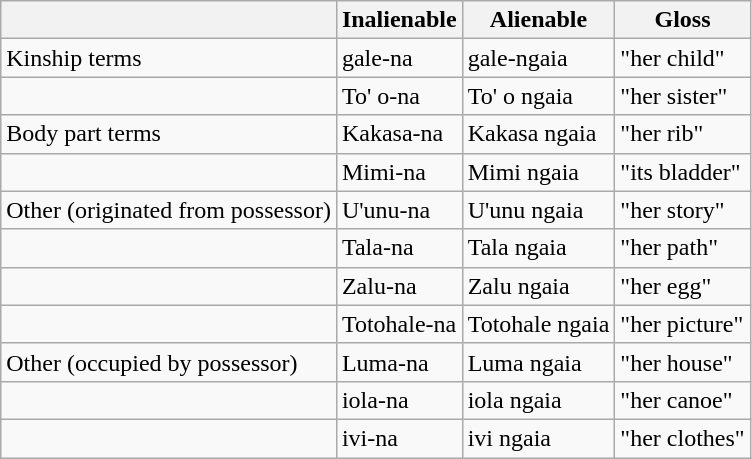<table class="wikitable">
<tr>
<th></th>
<th>Inalienable</th>
<th>Alienable</th>
<th>Gloss</th>
</tr>
<tr>
<td>Kinship terms</td>
<td>gale-na</td>
<td>gale-ngaia</td>
<td>"her child"</td>
</tr>
<tr>
<td></td>
<td>To' o-na</td>
<td>To' o ngaia</td>
<td>"her sister"</td>
</tr>
<tr>
<td>Body part terms</td>
<td>Kakasa-na</td>
<td>Kakasa ngaia</td>
<td>"her rib"</td>
</tr>
<tr>
<td></td>
<td>Mimi-na</td>
<td>Mimi ngaia</td>
<td>"its bladder"</td>
</tr>
<tr>
<td>Other (originated from possessor)</td>
<td>U'unu-na</td>
<td>U'unu ngaia</td>
<td>"her story"</td>
</tr>
<tr>
<td></td>
<td>Tala-na</td>
<td>Tala ngaia</td>
<td>"her path"</td>
</tr>
<tr>
<td></td>
<td>Zalu-na</td>
<td>Zalu ngaia</td>
<td>"her egg"</td>
</tr>
<tr>
<td></td>
<td>Totohale-na</td>
<td>Totohale ngaia</td>
<td>"her picture"</td>
</tr>
<tr>
<td>Other (occupied by possessor)</td>
<td>Luma-na</td>
<td>Luma ngaia</td>
<td>"her house"</td>
</tr>
<tr>
<td></td>
<td>iola-na</td>
<td>iola ngaia</td>
<td>"her canoe"</td>
</tr>
<tr>
<td></td>
<td>ivi-na</td>
<td>ivi ngaia</td>
<td>"her clothes"</td>
</tr>
</table>
